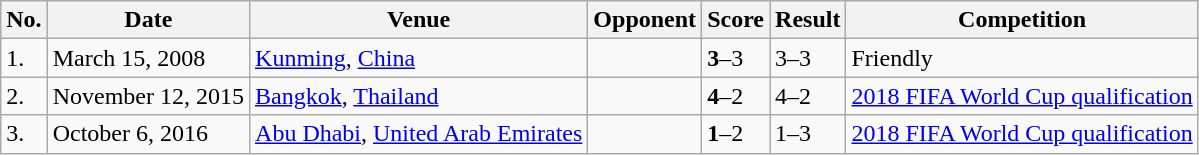<table class="wikitable sortable">
<tr>
<th scope=col>No.</th>
<th scope=col>Date</th>
<th scope=col>Venue</th>
<th scope=col>Opponent</th>
<th scope=col>Score</th>
<th scope=col>Result</th>
<th scope=col>Competition</th>
</tr>
<tr>
<td>1.</td>
<td>March 15, 2008</td>
<td><a href='#'>Kunming</a>, <a href='#'>China</a></td>
<td></td>
<td><strong>3</strong>–3</td>
<td>3–3</td>
<td>Friendly</td>
</tr>
<tr>
<td>2.</td>
<td>November 12, 2015</td>
<td><a href='#'>Bangkok</a>, <a href='#'>Thailand</a></td>
<td></td>
<td><strong>4</strong>–2</td>
<td>4–2</td>
<td><a href='#'>2018 FIFA World Cup qualification</a></td>
</tr>
<tr>
<td>3.</td>
<td>October 6, 2016</td>
<td><a href='#'>Abu Dhabi</a>, <a href='#'>United Arab Emirates</a></td>
<td></td>
<td><strong>1</strong>–2</td>
<td>1–3</td>
<td><a href='#'>2018 FIFA World Cup qualification</a></td>
</tr>
</table>
